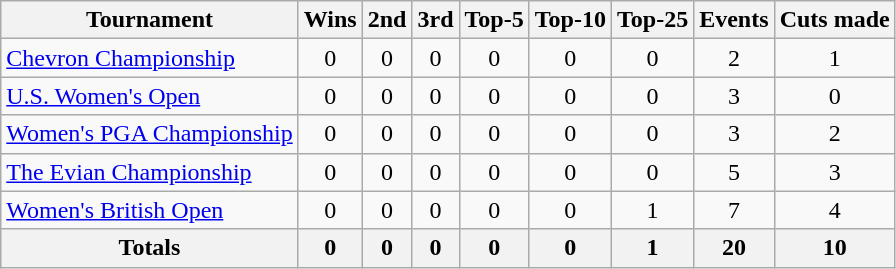<table class=wikitable style=text-align:center>
<tr>
<th>Tournament</th>
<th>Wins</th>
<th>2nd</th>
<th>3rd</th>
<th>Top-5</th>
<th>Top-10</th>
<th>Top-25</th>
<th>Events</th>
<th>Cuts made</th>
</tr>
<tr>
<td align=left><a href='#'>Chevron Championship</a></td>
<td>0</td>
<td>0</td>
<td>0</td>
<td>0</td>
<td>0</td>
<td>0</td>
<td>2</td>
<td>1</td>
</tr>
<tr>
<td align=left><a href='#'>U.S. Women's Open</a></td>
<td>0</td>
<td>0</td>
<td>0</td>
<td>0</td>
<td>0</td>
<td>0</td>
<td>3</td>
<td>0</td>
</tr>
<tr>
<td align=left><a href='#'>Women's PGA Championship</a></td>
<td>0</td>
<td>0</td>
<td>0</td>
<td>0</td>
<td>0</td>
<td>0</td>
<td>3</td>
<td>2</td>
</tr>
<tr>
<td align=left><a href='#'>The Evian Championship</a></td>
<td>0</td>
<td>0</td>
<td>0</td>
<td>0</td>
<td>0</td>
<td>0</td>
<td>5</td>
<td>3</td>
</tr>
<tr>
<td align=left><a href='#'>Women's British Open</a></td>
<td>0</td>
<td>0</td>
<td>0</td>
<td>0</td>
<td>0</td>
<td>1</td>
<td>7</td>
<td>4</td>
</tr>
<tr>
<th>Totals</th>
<th>0</th>
<th>0</th>
<th>0</th>
<th>0</th>
<th>0</th>
<th>1</th>
<th>20</th>
<th>10</th>
</tr>
</table>
